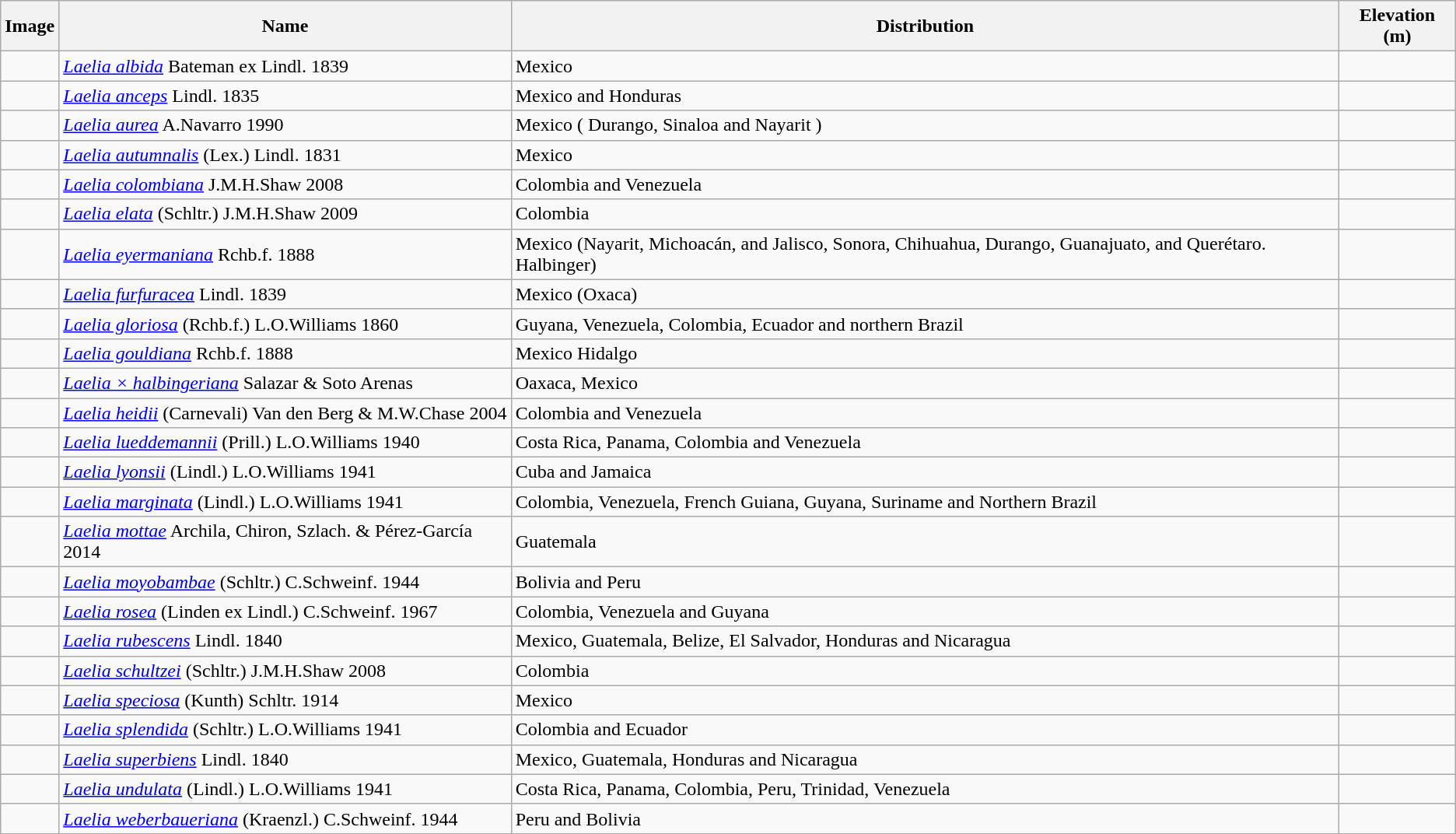<table class="wikitable collapsible">
<tr>
<th>Image</th>
<th>Name</th>
<th>Distribution</th>
<th>Elevation (m)</th>
</tr>
<tr>
<td></td>
<td><em><a href='#'>Laelia albida</a></em> Bateman ex Lindl. 1839</td>
<td>Mexico</td>
<td></td>
</tr>
<tr>
<td></td>
<td><em><a href='#'>Laelia anceps</a></em> Lindl.  1835</td>
<td>Mexico and Honduras</td>
<td></td>
</tr>
<tr>
<td></td>
<td><em><a href='#'>Laelia aurea</a></em> A.Navarro 1990</td>
<td>Mexico ( Durango, Sinaloa and Nayarit )</td>
<td></td>
</tr>
<tr>
<td></td>
<td><em><a href='#'>Laelia autumnalis</a></em> (Lex.) Lindl. 1831</td>
<td>Mexico</td>
<td></td>
</tr>
<tr>
<td></td>
<td><em><a href='#'>Laelia colombiana</a></em> J.M.H.Shaw 2008</td>
<td>Colombia and Venezuela</td>
<td></td>
</tr>
<tr>
<td></td>
<td><em><a href='#'>Laelia elata</a></em> (Schltr.) J.M.H.Shaw 2009</td>
<td>Colombia</td>
<td></td>
</tr>
<tr>
<td></td>
<td><em><a href='#'>Laelia eyermaniana</a></em> Rchb.f.  1888</td>
<td>Mexico (Nayarit, Michoacán, and Jalisco, Sonora, Chihuahua, Durango, Guanajuato, and Querétaro. Halbinger)</td>
<td></td>
</tr>
<tr>
<td></td>
<td><em><a href='#'>Laelia furfuracea</a></em> Lindl. 1839</td>
<td>Mexico (Oxaca)</td>
<td></td>
</tr>
<tr>
<td></td>
<td><em><a href='#'>Laelia gloriosa</a> </em>(Rchb.f.) L.O.Williams 1860</td>
<td>Guyana, Venezuela, Colombia, Ecuador and northern Brazil</td>
<td></td>
</tr>
<tr>
<td></td>
<td><em><a href='#'>Laelia gouldiana</a></em> Rchb.f. 1888</td>
<td>Mexico Hidalgo</td>
<td></td>
</tr>
<tr>
<td></td>
<td><em><a href='#'>Laelia × halbingeriana</a></em> Salazar & Soto Arenas</td>
<td>Oaxaca, Mexico</td>
<td></td>
</tr>
<tr>
<td></td>
<td><em><a href='#'>Laelia heidii</a></em> (Carnevali) Van den Berg & M.W.Chase 2004</td>
<td>Colombia and Venezuela</td>
<td></td>
</tr>
<tr>
<td></td>
<td><em><a href='#'>Laelia lueddemannii</a></em> (Prill.) L.O.Williams 1940</td>
<td>Costa Rica, Panama, Colombia and Venezuela</td>
<td></td>
</tr>
<tr>
<td></td>
<td><em><a href='#'>Laelia lyonsii</a></em> (Lindl.) L.O.Williams 1941</td>
<td>Cuba and Jamaica</td>
<td></td>
</tr>
<tr>
<td></td>
<td><em><a href='#'>Laelia marginata</a></em> (Lindl.) L.O.Williams 1941</td>
<td>Colombia, Venezuela, French Guiana, Guyana, Suriname and Northern Brazil</td>
<td></td>
</tr>
<tr>
<td></td>
<td><em><a href='#'>Laelia mottae</a></em> Archila, Chiron, Szlach. & Pérez-García 2014</td>
<td>Guatemala</td>
<td></td>
</tr>
<tr>
<td></td>
<td><em><a href='#'>Laelia moyobambae</a></em> (Schltr.) C.Schweinf. 1944</td>
<td>Bolivia and Peru</td>
<td></td>
</tr>
<tr>
<td></td>
<td><em><a href='#'>Laelia rosea</a></em> (Linden ex Lindl.) C.Schweinf. 1967</td>
<td>Colombia, Venezuela and Guyana</td>
<td></td>
</tr>
<tr>
<td></td>
<td><em><a href='#'>Laelia rubescens</a></em> Lindl. 1840</td>
<td>Mexico, Guatemala, Belize, El Salvador, Honduras and Nicaragua</td>
<td></td>
</tr>
<tr>
<td></td>
<td><em><a href='#'>Laelia schultzei</a></em> (Schltr.) J.M.H.Shaw 2008</td>
<td>Colombia</td>
<td></td>
</tr>
<tr>
<td></td>
<td><em><a href='#'>Laelia speciosa</a></em> (Kunth) Schltr. 1914</td>
<td>Mexico</td>
<td></td>
</tr>
<tr>
<td></td>
<td><em><a href='#'>Laelia splendida</a></em> (Schltr.) L.O.Williams 1941</td>
<td>Colombia and Ecuador</td>
<td></td>
</tr>
<tr>
<td></td>
<td><em><a href='#'>Laelia superbiens</a></em> Lindl. 1840</td>
<td>Mexico, Guatemala, Honduras and Nicaragua</td>
<td></td>
</tr>
<tr>
<td></td>
<td><em><a href='#'>Laelia undulata</a></em> (Lindl.) L.O.Williams 1941</td>
<td>Costa Rica, Panama, Colombia, Peru, Trinidad, Venezuela</td>
<td></td>
</tr>
<tr>
<td></td>
<td><em><a href='#'>Laelia weberbaueriana</a></em> (Kraenzl.) C.Schweinf. 1944</td>
<td>Peru and Bolivia</td>
<td></td>
</tr>
<tr>
</tr>
</table>
